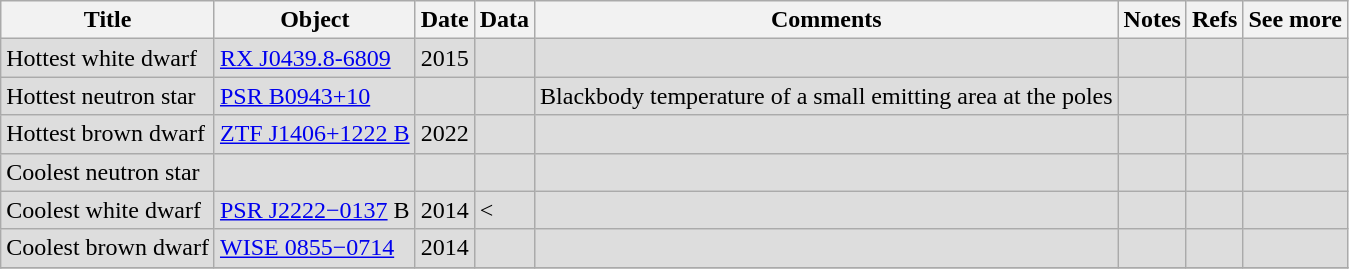<table class="wikitable" border="1">
<tr>
<th>Title</th>
<th>Object</th>
<th>Date</th>
<th>Data</th>
<th>Comments</th>
<th>Notes</th>
<th>Refs</th>
<th>See more</th>
</tr>
<tr bgcolor=#dddddd>
<td>Hottest white dwarf</td>
<td><a href='#'>RX J0439.8-6809</a></td>
<td>2015</td>
<td></td>
<td></td>
<td></td>
<td></td>
<td></td>
</tr>
<tr bgcolor=#dddddd>
<td>Hottest neutron star</td>
<td><a href='#'>PSR B0943+10</a></td>
<td></td>
<td></td>
<td>Blackbody temperature of a small emitting area at the poles</td>
<td></td>
<td></td>
<td></td>
</tr>
<tr bgcolor=#dddddd>
<td>Hottest brown dwarf</td>
<td><a href='#'>ZTF J1406+1222 B</a></td>
<td>2022</td>
<td></td>
<td></td>
<td></td>
<td></td>
<td></td>
</tr>
<tr bgcolor=#dddddd>
<td>Coolest neutron star</td>
<td></td>
<td></td>
<td></td>
<td></td>
<td></td>
<td></td>
<td></td>
</tr>
<tr bgcolor=#dddddd>
<td>Coolest white dwarf</td>
<td><a href='#'>PSR J2222−0137</a> B</td>
<td>2014</td>
<td><</td>
<td></td>
<td></td>
<td></td>
<td></td>
</tr>
<tr bgcolor=#dddddd>
<td>Coolest brown dwarf</td>
<td><a href='#'>WISE 0855−0714</a></td>
<td>2014</td>
<td></td>
<td></td>
<td></td>
<td></td>
<td></td>
</tr>
<tr>
</tr>
</table>
